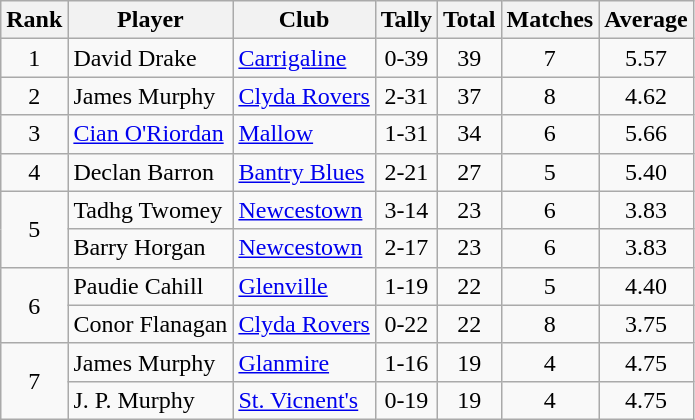<table class="wikitable">
<tr>
<th>Rank</th>
<th>Player</th>
<th>Club</th>
<th>Tally</th>
<th>Total</th>
<th>Matches</th>
<th>Average</th>
</tr>
<tr>
<td rowspan="1" style="text-align:center;">1</td>
<td>David Drake</td>
<td><a href='#'>Carrigaline</a></td>
<td align=center>0-39</td>
<td align=center>39</td>
<td align=center>7</td>
<td align=center>5.57</td>
</tr>
<tr>
<td rowspan="1" style="text-align:center;">2</td>
<td>James Murphy</td>
<td><a href='#'>Clyda Rovers</a></td>
<td align=center>2-31</td>
<td align=center>37</td>
<td align=center>8</td>
<td align=center>4.62</td>
</tr>
<tr>
<td rowspan="1" style="text-align:center;">3</td>
<td><a href='#'>Cian O'Riordan</a></td>
<td><a href='#'>Mallow</a></td>
<td align=center>1-31</td>
<td align=center>34</td>
<td align=center>6</td>
<td align=center>5.66</td>
</tr>
<tr>
<td rowspan="1" style="text-align:center;">4</td>
<td>Declan Barron</td>
<td><a href='#'>Bantry Blues</a></td>
<td align=center>2-21</td>
<td align=center>27</td>
<td align=center>5</td>
<td align=center>5.40</td>
</tr>
<tr>
<td rowspan="2" style="text-align:center;">5</td>
<td>Tadhg Twomey</td>
<td><a href='#'>Newcestown</a></td>
<td align=center>3-14</td>
<td align=center>23</td>
<td align=center>6</td>
<td align=center>3.83</td>
</tr>
<tr>
<td>Barry Horgan</td>
<td><a href='#'>Newcestown</a></td>
<td align=center>2-17</td>
<td align=center>23</td>
<td align=center>6</td>
<td align=center>3.83</td>
</tr>
<tr>
<td rowspan="2" style="text-align:center;">6</td>
<td>Paudie Cahill</td>
<td><a href='#'>Glenville</a></td>
<td align=center>1-19</td>
<td align=center>22</td>
<td align=center>5</td>
<td align=center>4.40</td>
</tr>
<tr>
<td>Conor Flanagan</td>
<td><a href='#'>Clyda Rovers</a></td>
<td align=center>0-22</td>
<td align=center>22</td>
<td align=center>8</td>
<td align=center>3.75</td>
</tr>
<tr>
<td rowspan="2" style="text-align:center;">7</td>
<td>James Murphy</td>
<td><a href='#'>Glanmire</a></td>
<td align=center>1-16</td>
<td align=center>19</td>
<td align=center>4</td>
<td align=center>4.75</td>
</tr>
<tr>
<td>J. P. Murphy</td>
<td><a href='#'>St. Vicnent's</a></td>
<td align=center>0-19</td>
<td align=center>19</td>
<td align=center>4</td>
<td align=center>4.75</td>
</tr>
</table>
